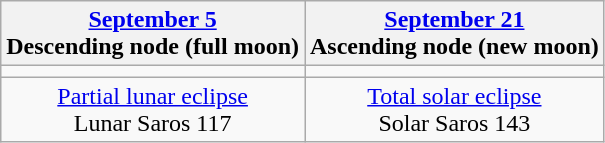<table class="wikitable">
<tr>
<th><a href='#'>September 5</a><br>Descending node (full moon)</th>
<th><a href='#'>September 21</a><br>Ascending node (new moon)</th>
</tr>
<tr>
<td></td>
<td></td>
</tr>
<tr align=center>
<td><a href='#'>Partial lunar eclipse</a><br>Lunar Saros 117</td>
<td><a href='#'>Total solar eclipse</a><br>Solar Saros 143</td>
</tr>
</table>
